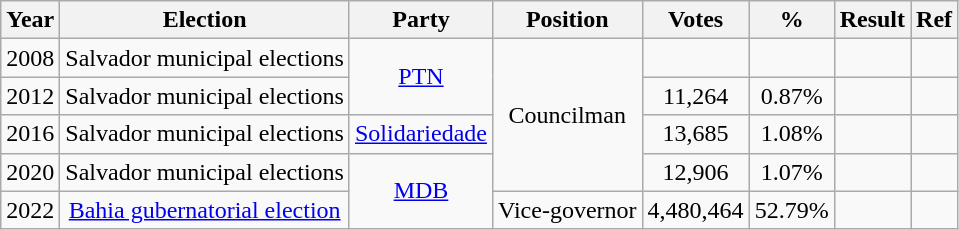<table class="wikitable" style="text-align:center">
<tr>
<th>Year</th>
<th>Election</th>
<th>Party</th>
<th>Position</th>
<th>Votes</th>
<th>%</th>
<th>Result</th>
<th>Ref</th>
</tr>
<tr>
<td>2008</td>
<td>Salvador municipal elections</td>
<td rowspan="2"><a href='#'>PTN</a></td>
<td rowspan="4">Councilman</td>
<td></td>
<td></td>
<td></td>
<td></td>
</tr>
<tr>
<td>2012</td>
<td>Salvador municipal elections</td>
<td>11,264</td>
<td>0.87%</td>
<td></td>
<td></td>
</tr>
<tr>
<td>2016</td>
<td>Salvador municipal elections</td>
<td><a href='#'>Solidariedade</a></td>
<td>13,685</td>
<td>1.08%</td>
<td></td>
<td></td>
</tr>
<tr>
<td>2020</td>
<td>Salvador municipal elections</td>
<td rowspan="2"><a href='#'>MDB</a></td>
<td>12,906</td>
<td>1.07%</td>
<td></td>
<td></td>
</tr>
<tr>
<td>2022</td>
<td><a href='#'>Bahia gubernatorial election</a></td>
<td>Vice-governor</td>
<td>4,480,464</td>
<td>52.79%</td>
<td></td>
<td></td>
</tr>
</table>
